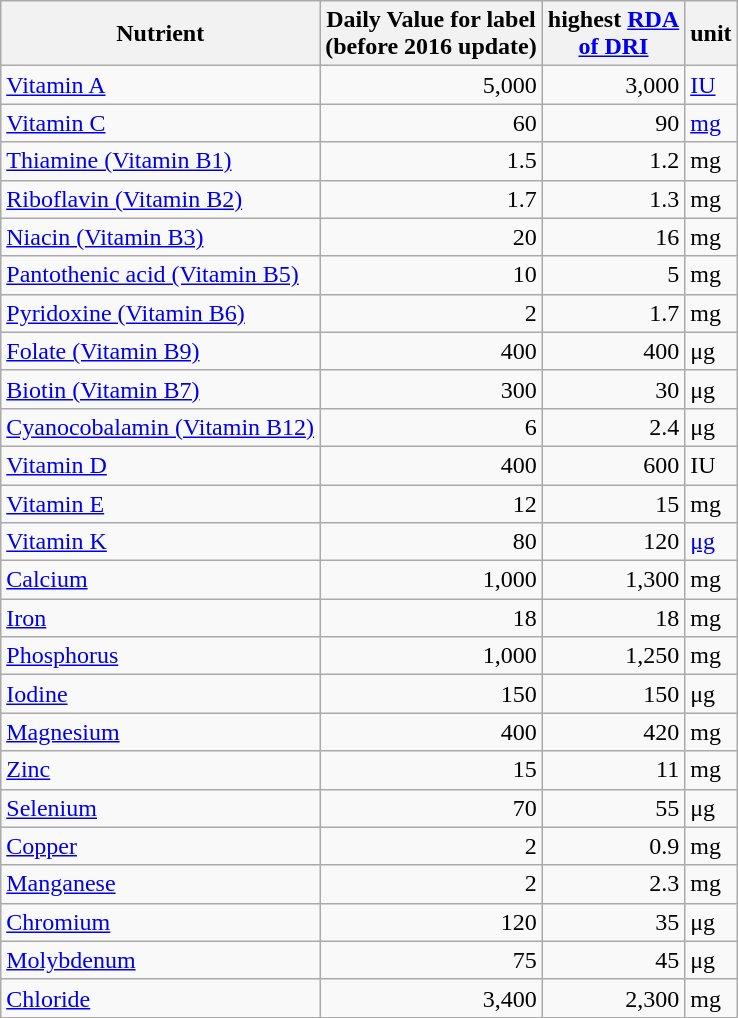<table class="wikitable">
<tr>
<th>Nutrient</th>
<th>Daily Value for label<br> (before 2016 update)</th>
<th>highest <a href='#'>RDA<br> of DRI</a></th>
<th>unit</th>
</tr>
<tr>
<td><a href='#'>Vitamin A</a></td>
<td align="right">5,000</td>
<td align="right">3,000</td>
<td><a href='#'>IU</a></td>
</tr>
<tr>
<td><a href='#'>Vitamin C</a></td>
<td align="right">60</td>
<td align="right">90</td>
<td><a href='#'>mg</a></td>
</tr>
<tr>
<td><a href='#'>Thiamine (Vitamin B1)</a></td>
<td align="right">1.5</td>
<td align="right">1.2</td>
<td>mg</td>
</tr>
<tr>
<td><a href='#'>Riboflavin (Vitamin B2)</a></td>
<td align="right">1.7</td>
<td align="right">1.3</td>
<td>mg</td>
</tr>
<tr>
<td><a href='#'>Niacin (Vitamin B3)</a></td>
<td align="right">20</td>
<td align="right">16</td>
<td>mg</td>
</tr>
<tr>
<td><a href='#'>Pantothenic acid (Vitamin B5)</a></td>
<td align="right">10</td>
<td align="right">5</td>
<td>mg</td>
</tr>
<tr>
<td><a href='#'>Pyridoxine (Vitamin B6)</a></td>
<td align="right">2</td>
<td align="right">1.7</td>
<td>mg</td>
</tr>
<tr>
<td><a href='#'>Folate (Vitamin B9)</a></td>
<td align="right">400</td>
<td align="right">400</td>
<td>μg</td>
</tr>
<tr>
<td><a href='#'>Biotin (Vitamin B7)</a></td>
<td align="right">300</td>
<td align="right">30</td>
<td>μg</td>
</tr>
<tr>
<td><a href='#'>Cyanocobalamin (Vitamin B12)</a></td>
<td align="right">6</td>
<td align="right">2.4</td>
<td>μg</td>
</tr>
<tr>
<td><a href='#'>Vitamin D</a></td>
<td align="right">400</td>
<td align="right">600</td>
<td>IU</td>
</tr>
<tr>
<td><a href='#'>Vitamin E</a></td>
<td align="right">12</td>
<td align="right">15</td>
<td>mg</td>
</tr>
<tr>
<td><a href='#'>Vitamin K</a></td>
<td align="right">80</td>
<td align="right">120</td>
<td><a href='#'>μg</a></td>
</tr>
<tr>
<td><a href='#'>Calcium</a></td>
<td align="right">1,000</td>
<td align="right">1,300</td>
<td>mg</td>
</tr>
<tr>
<td><a href='#'>Iron</a></td>
<td align="right">18</td>
<td align="right">18</td>
<td>mg</td>
</tr>
<tr>
<td><a href='#'>Phosphorus</a></td>
<td align="right">1,000</td>
<td align="right">1,250</td>
<td>mg</td>
</tr>
<tr>
<td><a href='#'>Iodine</a></td>
<td align="right">150</td>
<td align="right">150</td>
<td>μg</td>
</tr>
<tr>
<td><a href='#'>Magnesium</a></td>
<td align="right">400</td>
<td align="right">420</td>
<td>mg</td>
</tr>
<tr>
<td><a href='#'>Zinc</a></td>
<td align="right">15</td>
<td align="right">11</td>
<td>mg</td>
</tr>
<tr>
<td><a href='#'>Selenium</a></td>
<td align="right">70</td>
<td align="right">55</td>
<td>μg</td>
</tr>
<tr>
<td><a href='#'>Copper</a></td>
<td align="right">2</td>
<td align="right">0.9</td>
<td>mg</td>
</tr>
<tr>
<td><a href='#'>Manganese</a></td>
<td align="right">2</td>
<td align="right">2.3</td>
<td>mg</td>
</tr>
<tr>
<td><a href='#'>Chromium</a></td>
<td align="right">120</td>
<td align="right">35</td>
<td>μg</td>
</tr>
<tr>
<td><a href='#'>Molybdenum</a></td>
<td align="right">75</td>
<td align="right">45</td>
<td>μg</td>
</tr>
<tr>
<td><a href='#'>Chloride</a></td>
<td align="right">3,400</td>
<td align="right">2,300</td>
<td>mg</td>
</tr>
</table>
